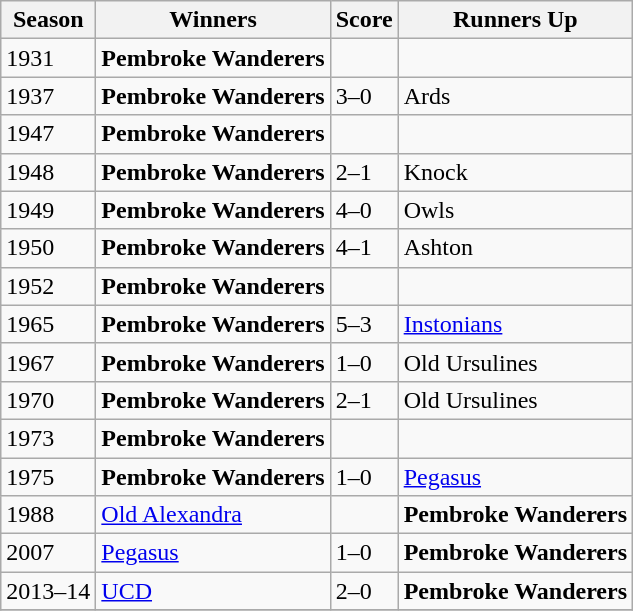<table class="wikitable collapsible">
<tr>
<th>Season</th>
<th>Winners</th>
<th>Score</th>
<th>Runners Up</th>
</tr>
<tr>
<td>1931</td>
<td><strong>Pembroke Wanderers</strong></td>
<td></td>
<td></td>
</tr>
<tr>
<td>1937</td>
<td><strong>Pembroke Wanderers</strong> </td>
<td>3–0 </td>
<td>Ards</td>
</tr>
<tr>
<td>1947</td>
<td><strong>Pembroke Wanderers</strong></td>
<td></td>
<td></td>
</tr>
<tr>
<td>1948</td>
<td><strong>Pembroke Wanderers</strong> </td>
<td>2–1</td>
<td>Knock</td>
</tr>
<tr>
<td>1949</td>
<td><strong>Pembroke Wanderers</strong> </td>
<td>4–0</td>
<td>Owls</td>
</tr>
<tr>
<td>1950</td>
<td><strong>Pembroke Wanderers</strong> </td>
<td>4–1</td>
<td>Ashton</td>
</tr>
<tr>
<td>1952</td>
<td><strong>Pembroke Wanderers</strong></td>
<td></td>
<td></td>
</tr>
<tr>
<td>1965</td>
<td><strong>Pembroke Wanderers</strong> </td>
<td>5–3</td>
<td><a href='#'>Instonians</a></td>
</tr>
<tr>
<td>1967</td>
<td><strong>Pembroke Wanderers</strong> </td>
<td>1–0</td>
<td>Old Ursulines</td>
</tr>
<tr>
<td>1970</td>
<td><strong>Pembroke Wanderers</strong> </td>
<td>2–1</td>
<td>Old Ursulines</td>
</tr>
<tr>
<td>1973</td>
<td><strong>Pembroke Wanderers</strong></td>
<td></td>
<td></td>
</tr>
<tr>
<td>1975</td>
<td><strong>Pembroke Wanderers</strong> </td>
<td>1–0</td>
<td><a href='#'>Pegasus</a></td>
</tr>
<tr>
<td>1988</td>
<td><a href='#'>Old Alexandra</a></td>
<td></td>
<td><strong>Pembroke Wanderers</strong></td>
</tr>
<tr>
<td>2007</td>
<td><a href='#'>Pegasus</a></td>
<td>1–0</td>
<td><strong>Pembroke Wanderers</strong></td>
</tr>
<tr>
<td>2013–14</td>
<td><a href='#'>UCD</a></td>
<td>2–0</td>
<td><strong>Pembroke Wanderers</strong></td>
</tr>
<tr>
</tr>
</table>
